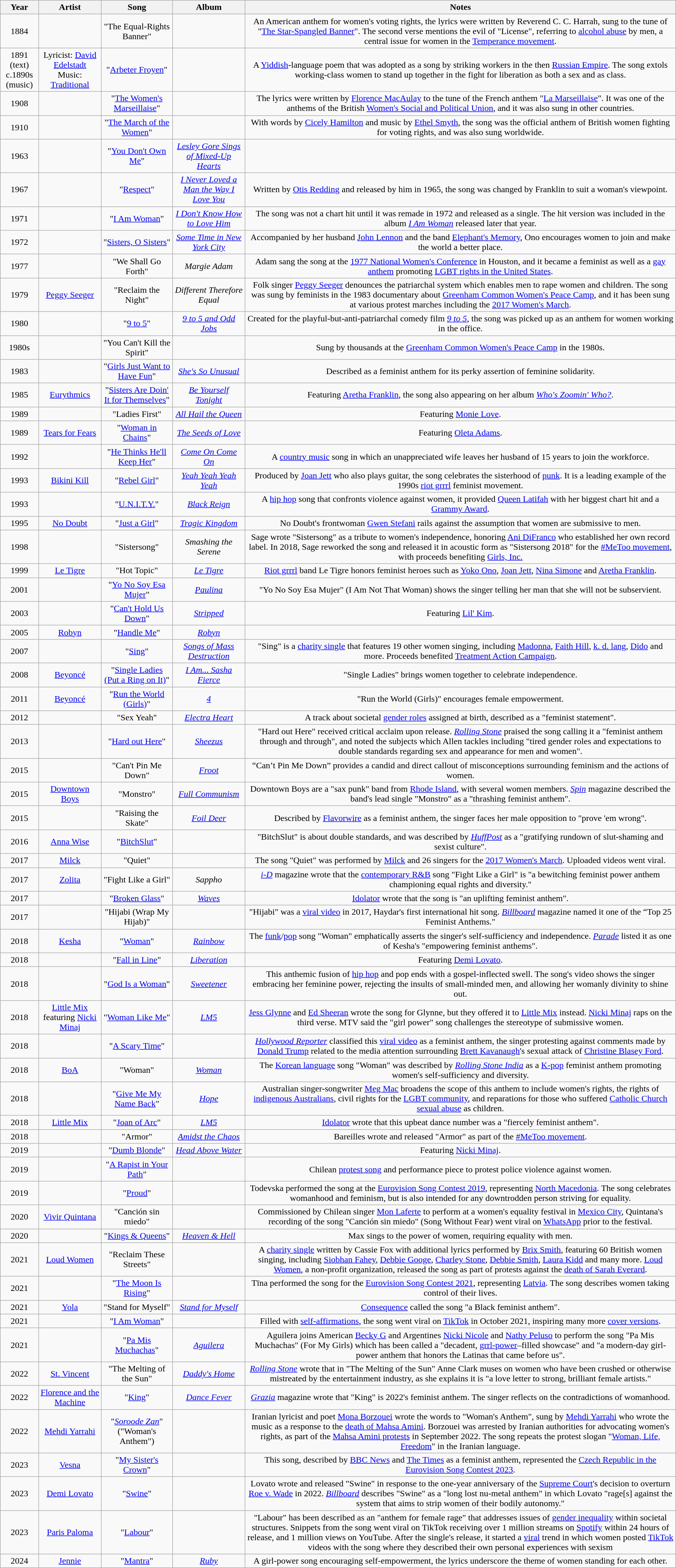<table class="sortable wikitable" style="text-align: center; margin: 1em">
<tr>
<th>Year</th>
<th>Artist</th>
<th>Song</th>
<th>Album</th>
<th class="unsortable">Notes</th>
</tr>
<tr>
<td>1884</td>
<td></td>
<td>"The Equal-Rights Banner"</td>
<td></td>
<td>An American anthem for women's voting rights, the lyrics were written by Reverend C. C. Harrah, sung to the tune of "<a href='#'>The Star-Spangled Banner</a>". The second verse mentions the evil of "License", referring to <a href='#'>alcohol abuse</a> by men, a central issue for women in the <a href='#'>Temperance movement</a>.</td>
</tr>
<tr>
<td>1891 (text)<br>c.1890s (music)</td>
<td>Lyricist: <a href='#'>David Edelstadt</a><br>Music: <a href='#'>Traditional</a></td>
<td>"<a href='#'>Arbeter Froyen</a>"</td>
<td></td>
<td>A <a href='#'>Yiddish</a>-language poem that was adopted as a song by striking workers in the then <a href='#'>Russian Empire</a>. The song extols working-class women to stand up together in the fight for liberation as both a sex and as class.</td>
</tr>
<tr>
<td>1908</td>
<td></td>
<td>"<a href='#'>The Women's Marseillaise</a>"</td>
<td></td>
<td>The lyrics were written by <a href='#'>Florence MacAulay</a> to the tune of the French anthem "<a href='#'>La Marseillaise</a>". It was one of the anthems of the British <a href='#'>Women's Social and Political Union</a>, and it was also sung in other countries.</td>
</tr>
<tr>
<td>1910</td>
<td></td>
<td>"<a href='#'>The March of the Women</a>"</td>
<td></td>
<td>With words by <a href='#'>Cicely Hamilton</a> and music by <a href='#'>Ethel Smyth</a>, the song was the official anthem of British women fighting for voting rights, and was also sung worldwide.</td>
</tr>
<tr>
<td>1963</td>
<td></td>
<td>"<a href='#'>You Don't Own Me</a>"</td>
<td><em><a href='#'>Lesley Gore Sings of Mixed-Up Hearts</a></em></td>
</tr>
<tr>
<td>1967</td>
<td></td>
<td>"<a href='#'>Respect</a>"</td>
<td><em><a href='#'>I Never Loved a Man the Way I Love You</a></em></td>
<td>Written by <a href='#'>Otis Redding</a> and released by him in 1965, the song was changed by Franklin to suit a woman's viewpoint.</td>
</tr>
<tr>
<td>1971</td>
<td></td>
<td>"<a href='#'>I Am Woman</a>"</td>
<td><em><a href='#'>I Don't Know How to Love Him</a></em></td>
<td>The song was not a chart hit until it was remade in 1972 and released as a single. The hit version was included in the album <em><a href='#'>I Am Woman</a></em> released later that year.</td>
</tr>
<tr>
<td>1972</td>
<td></td>
<td>"<a href='#'>Sisters, O Sisters</a>"</td>
<td><em><a href='#'>Some Time in New York City</a></em></td>
<td>Accompanied by her husband <a href='#'>John Lennon</a> and the band <a href='#'>Elephant's Memory</a>, Ono encourages women to join and make the world a better place.</td>
</tr>
<tr>
<td>1977</td>
<td></td>
<td>"We Shall Go Forth"</td>
<td><em>Margie Adam</em></td>
<td>Adam sang the song at the <a href='#'>1977 National Women's Conference</a> in Houston, and it became a feminist as well as a <a href='#'>gay anthem</a> promoting <a href='#'>LGBT rights in the United States</a>.</td>
</tr>
<tr>
<td>1979</td>
<td><a href='#'>Peggy Seeger</a></td>
<td>"Reclaim the Night"</td>
<td><em>Different Therefore Equal</em></td>
<td>Folk singer <a href='#'>Peggy Seeger</a> denounces the patriarchal system which enables men to rape women and children. The song was sung by feminists in the 1983 documentary about <a href='#'>Greenham Common Women's Peace Camp</a>, and it has been sung at various protest marches including the <a href='#'>2017 Women's March</a>.</td>
</tr>
<tr>
<td>1980</td>
<td></td>
<td>"<a href='#'>9 to 5</a>"</td>
<td><em><a href='#'>9 to 5 and Odd Jobs</a></em></td>
<td>Created for the playful-but-anti-patriarchal comedy film <em><a href='#'>9 to 5</a></em>, the song was picked up as an anthem for women working in the office.</td>
</tr>
<tr>
<td>1980s</td>
<td></td>
<td>"You Can't Kill the Spirit"</td>
<td></td>
<td>Sung by thousands at the <a href='#'>Greenham Common Women's Peace Camp</a> in the 1980s.</td>
</tr>
<tr>
<td>1983</td>
<td></td>
<td>"<a href='#'>Girls Just Want to Have Fun</a>"</td>
<td><em><a href='#'>She's So Unusual</a></em></td>
<td>Described as a feminist anthem for its perky assertion of feminine solidarity.</td>
</tr>
<tr>
<td>1985</td>
<td><a href='#'>Eurythmics</a></td>
<td>"<a href='#'>Sisters Are Doin' It for Themselves</a>"</td>
<td><em><a href='#'>Be Yourself Tonight</a></em></td>
<td>Featuring <a href='#'>Aretha Franklin</a>, the song also appearing on her album <em><a href='#'>Who's Zoomin' Who?</a></em>.</td>
</tr>
<tr>
<td>1989</td>
<td></td>
<td>"Ladies First"</td>
<td><em><a href='#'>All Hail the Queen</a></em></td>
<td>Featuring <a href='#'>Monie Love</a>.</td>
</tr>
<tr>
<td>1989</td>
<td><a href='#'>Tears for Fears</a></td>
<td>"<a href='#'>Woman in Chains</a>"</td>
<td><em><a href='#'>The Seeds of Love</a></em></td>
<td>Featuring <a href='#'>Oleta Adams</a>.</td>
</tr>
<tr>
<td>1992</td>
<td></td>
<td>"<a href='#'>He Thinks He'll Keep Her</a>"</td>
<td><em><a href='#'>Come On Come On</a></em></td>
<td>A <a href='#'>country music</a> song in which an unappreciated wife leaves her husband of 15 years to join the workforce.</td>
</tr>
<tr>
<td>1993</td>
<td><a href='#'>Bikini Kill</a></td>
<td>"<a href='#'>Rebel Girl</a>"</td>
<td><em><a href='#'>Yeah Yeah Yeah Yeah</a></em></td>
<td>Produced by <a href='#'>Joan Jett</a> who also plays guitar, the song celebrates the sisterhood of <a href='#'>punk</a>. It is a leading example of the 1990s <a href='#'>riot grrrl</a> feminist movement.</td>
</tr>
<tr>
<td>1993</td>
<td></td>
<td>"<a href='#'>U.N.I.T.Y.</a>"</td>
<td><em><a href='#'>Black Reign</a></em></td>
<td>A <a href='#'>hip hop</a> song that confronts violence against women, it provided <a href='#'>Queen Latifah</a> with her biggest chart hit and a <a href='#'>Grammy Award</a>.</td>
</tr>
<tr>
<td>1995</td>
<td><a href='#'>No Doubt</a></td>
<td>"<a href='#'>Just a Girl</a>"</td>
<td><em><a href='#'>Tragic Kingdom</a></em></td>
<td>No Doubt's frontwoman <a href='#'>Gwen Stefani</a> rails against the assumption that women are submissive to men.</td>
</tr>
<tr>
<td>1998</td>
<td></td>
<td>"Sistersong"</td>
<td><em>Smashing the Serene</em></td>
<td>Sage wrote "Sistersong" as a tribute to women's independence, honoring <a href='#'>Ani DiFranco</a> who established her own record label. In 2018, Sage reworked the song and released it in acoustic form as "Sistersong 2018" for the <a href='#'>#MeToo movement</a>, with proceeds benefiting <a href='#'>Girls, Inc.</a></td>
</tr>
<tr>
<td>1999</td>
<td><a href='#'>Le Tigre</a></td>
<td>"Hot Topic"</td>
<td><em><a href='#'>Le Tigre</a></em></td>
<td><a href='#'>Riot grrrl</a> band Le Tigre honors feminist heroes such as <a href='#'>Yoko Ono</a>, <a href='#'>Joan Jett</a>, <a href='#'>Nina Simone</a> and <a href='#'>Aretha Franklin</a>.</td>
</tr>
<tr>
<td>2001</td>
<td></td>
<td>"<a href='#'>Yo No Soy Esa Mujer</a>"</td>
<td><em><a href='#'>Paulina</a></em></td>
<td>"Yo No Soy Esa Mujer" (I Am Not That Woman) shows the singer telling her man that she will not be subservient.</td>
</tr>
<tr>
<td>2003</td>
<td></td>
<td>"<a href='#'>Can't Hold Us Down</a>"</td>
<td><em><a href='#'>Stripped</a></em></td>
<td>Featuring <a href='#'>Lil' Kim</a>.</td>
</tr>
<tr>
<td>2005</td>
<td><a href='#'>Robyn</a></td>
<td>"<a href='#'>Handle Me</a>"</td>
<td><em><a href='#'>Robyn</a></em></td>
<td></td>
</tr>
<tr>
<td>2007</td>
<td></td>
<td>"<a href='#'>Sing</a>"</td>
<td><em><a href='#'>Songs of Mass Destruction</a></em></td>
<td>"Sing" is a <a href='#'>charity single</a> that features 19 other women singing, including <a href='#'>Madonna</a>, <a href='#'>Faith Hill</a>, <a href='#'>k. d. lang</a>, <a href='#'>Dido</a> and more. Proceeds benefited <a href='#'>Treatment Action Campaign</a>.</td>
</tr>
<tr>
<td>2008</td>
<td><a href='#'>Beyoncé</a></td>
<td>"<a href='#'>Single Ladies (Put a Ring on It)</a>"</td>
<td><em><a href='#'>I Am... Sasha Fierce</a></em></td>
<td>"Single Ladies" brings women together to celebrate independence.</td>
</tr>
<tr>
<td>2011</td>
<td><a href='#'>Beyoncé</a></td>
<td>"<a href='#'>Run the World (Girls)</a>"</td>
<td><em><a href='#'>4</a></em></td>
<td>"Run the World (Girls)" encourages female empowerment.</td>
</tr>
<tr>
<td>2012</td>
<td></td>
<td>"Sex Yeah"</td>
<td><em><a href='#'>Electra Heart</a></em></td>
<td>A track about societal <a href='#'>gender roles</a> assigned at birth, described as a "feminist statement".</td>
</tr>
<tr>
<td>2013</td>
<td></td>
<td>"<a href='#'>Hard out Here</a>"</td>
<td><em><a href='#'>Sheezus</a></em></td>
<td>"Hard out Here" received critical acclaim upon release. <em><a href='#'>Rolling Stone</a></em> praised the song calling it a "feminist anthem through and through", and noted the subjects which Allen tackles including "tired gender roles and expectations to double standards regarding sex and appearance for men and women".</td>
</tr>
<tr>
<td>2015</td>
<td></td>
<td>"Can't Pin Me Down"</td>
<td><em><a href='#'>Froot</a></em></td>
<td>“Can’t Pin Me Down” provides a candid and direct callout of misconceptions surrounding feminism and the actions of women.</td>
</tr>
<tr>
<td>2015</td>
<td><a href='#'>Downtown Boys</a></td>
<td>"Monstro"</td>
<td><em><a href='#'>Full Communism</a></em></td>
<td>Downtown Boys are a "sax punk" band from <a href='#'>Rhode Island</a>, with several women members. <em><a href='#'>Spin</a></em> magazine described the band's lead single "Monstro" as a "thrashing feminist anthem".</td>
</tr>
<tr>
<td>2015</td>
<td></td>
<td>"Raising the Skate"</td>
<td><em><a href='#'>Foil Deer</a></em></td>
<td>Described by <a href='#'>Flavorwire</a> as a feminist anthem, the singer faces her male opposition to "prove 'em wrong".</td>
</tr>
<tr>
<td>2016</td>
<td><a href='#'>Anna Wise</a></td>
<td>"<a href='#'>BitchSlut</a>"</td>
<td></td>
<td>"BitchSlut" is about double standards, and was described by <em><a href='#'>HuffPost</a></em> as a "gratifying rundown of slut-shaming and sexist culture".</td>
</tr>
<tr>
<td>2017</td>
<td><a href='#'>Milck</a></td>
<td>"Quiet"</td>
<td></td>
<td>The song "Quiet" was performed by <a href='#'>Milck</a> and 26 singers for the <a href='#'>2017 Women's March</a>. Uploaded videos went viral.</td>
</tr>
<tr>
<td>2017</td>
<td><a href='#'>Zolita</a></td>
<td>"Fight Like a Girl"</td>
<td><em>Sappho</em></td>
<td><em><a href='#'>i-D</a></em> magazine wrote that the <a href='#'>contemporary R&B</a> song "Fight Like a Girl" is "a bewitching feminist power anthem championing equal rights and diversity."</td>
</tr>
<tr>
<td>2017</td>
<td></td>
<td>"<a href='#'>Broken Glass</a>"</td>
<td><em><a href='#'>Waves</a></em></td>
<td><a href='#'>Idolator</a> wrote that the song is "an uplifting feminist anthem".</td>
</tr>
<tr>
<td>2017</td>
<td></td>
<td>"Hijabi (Wrap My Hijab)"</td>
<td></td>
<td>"Hijabi" was a <a href='#'>viral video</a> in 2017, Haydar's first international hit song.  <em><a href='#'>Billboard</a></em> magazine named it one of the “Top 25 Feminist Anthems."</td>
</tr>
<tr>
<td>2018</td>
<td><a href='#'>Kesha</a></td>
<td>"<a href='#'>Woman</a>"</td>
<td><em><a href='#'>Rainbow</a></em></td>
<td>The <a href='#'>funk</a>/<a href='#'>pop</a> song "Woman" emphatically asserts the singer's self-sufficiency and independence. <em><a href='#'>Parade</a></em> listed it as one of Kesha's "empowering feminist anthems".</td>
</tr>
<tr>
<td>2018</td>
<td></td>
<td>"<a href='#'>Fall in Line</a>"</td>
<td><em><a href='#'>Liberation</a></em></td>
<td>Featuring <a href='#'>Demi Lovato</a>.</td>
</tr>
<tr>
<td>2018</td>
<td></td>
<td>"<a href='#'>God Is a Woman</a>"</td>
<td><em><a href='#'>Sweetener</a></em></td>
<td>This anthemic fusion of <a href='#'>hip hop</a> and pop ends with a gospel-inflected swell. The song's video shows the singer embracing her feminine power, rejecting the insults of small-minded men, and allowing her womanly divinity to shine out.</td>
</tr>
<tr>
<td>2018</td>
<td><a href='#'>Little Mix</a> featuring <a href='#'>Nicki Minaj</a></td>
<td>"<a href='#'>Woman Like Me</a>"</td>
<td><em><a href='#'>LM5</a></em></td>
<td><a href='#'>Jess Glynne</a> and <a href='#'>Ed Sheeran</a> wrote the song for Glynne, but they offered it to <a href='#'>Little Mix</a> instead. <a href='#'>Nicki Minaj</a> raps on the third verse. MTV said the "girl power" song challenges the stereotype of submissive women.</td>
</tr>
<tr>
<td>2018</td>
<td></td>
<td>"<a href='#'>A Scary Time</a>"</td>
<td></td>
<td><em><a href='#'>Hollywood Reporter</a></em> classified this <a href='#'>viral video</a> as a feminist anthem, the singer protesting against comments made by <a href='#'>Donald Trump</a> related to the media attention surrounding <a href='#'>Brett Kavanaugh</a>'s sexual attack of <a href='#'>Christine Blasey Ford</a>.</td>
</tr>
<tr>
<td>2018</td>
<td><a href='#'>BoA</a></td>
<td>"Woman"</td>
<td><em><a href='#'>Woman</a></em></td>
<td>The <a href='#'>Korean language</a> song "Woman" was described by <em><a href='#'>Rolling Stone India</a></em> as a <a href='#'>K-pop</a> feminist anthem promoting women's self-sufficiency and diversity.</td>
</tr>
<tr>
<td>2018</td>
<td></td>
<td>"<a href='#'>Give Me My Name Back</a>"</td>
<td><em><a href='#'>Hope</a></em></td>
<td>Australian singer-songwriter <a href='#'>Meg Mac</a> broadens the scope of this anthem to  include women's rights, the rights of <a href='#'>indigenous Australians</a>, civil rights for the <a href='#'>LGBT community</a>, and reparations for those who suffered <a href='#'>Catholic Church sexual abuse</a> as children.</td>
</tr>
<tr>
<td>2018</td>
<td><a href='#'>Little Mix</a></td>
<td>"<a href='#'>Joan of Arc</a>"</td>
<td><em><a href='#'>LM5</a></em></td>
<td><a href='#'>Idolator</a> wrote that this upbeat dance number was a "fiercely feminist anthem".</td>
</tr>
<tr>
<td>2018</td>
<td></td>
<td>"Armor"</td>
<td><em><a href='#'>Amidst the Chaos</a></em></td>
<td>Bareilles wrote and released "Armor" as part of the <a href='#'>#MeToo movement</a>.</td>
</tr>
<tr>
<td>2019</td>
<td></td>
<td>"<a href='#'>Dumb Blonde</a>"</td>
<td><em><a href='#'>Head Above Water</a></em></td>
<td>Featuring <a href='#'>Nicki Minaj</a>.</td>
</tr>
<tr>
<td>2019</td>
<td></td>
<td>"<a href='#'>A Rapist in Your Path</a>"</td>
<td></td>
<td>Chilean <a href='#'>protest song</a> and performance piece to protest police violence against women.</td>
</tr>
<tr>
<td>2019</td>
<td></td>
<td>"<a href='#'>Proud</a>"</td>
<td></td>
<td>Todevska performed the song at the <a href='#'>Eurovision Song Contest 2019</a>, representing <a href='#'>North Macedonia</a>. The song celebrates womanhood and feminism, but is also intended for any downtrodden person striving for equality.</td>
</tr>
<tr>
<td>2020</td>
<td><a href='#'>Vivir Quintana</a></td>
<td>"Canción sin miedo"</td>
<td></td>
<td>Commissioned by Chilean singer <a href='#'>Mon Laferte</a> to perform at a women's equality festival in <a href='#'>Mexico City</a>, Quintana's recording of the song "Canción sin miedo" (Song Without Fear) went viral on <a href='#'>WhatsApp</a> prior to the festival.</td>
</tr>
<tr>
<td>2020</td>
<td></td>
<td>"<a href='#'>Kings & Queens</a>"</td>
<td><em><a href='#'>Heaven & Hell</a></em></td>
<td>Max sings to the power of women, requiring equality with men.</td>
</tr>
<tr>
<td>2021</td>
<td><a href='#'>Loud Women</a></td>
<td>"Reclaim These Streets"</td>
<td></td>
<td>A <a href='#'>charity single</a> written by Cassie Fox with additional lyrics performed by <a href='#'>Brix Smith</a>, featuring 60 British women singing, including <a href='#'>Siobhan Fahey</a>, <a href='#'>Debbie Googe</a>, <a href='#'>Charley Stone</a>, <a href='#'>Debbie Smith</a>, <a href='#'>Laura Kidd</a> and many more. <a href='#'>Loud Women</a>, a non-profit organization, released the song as part of protests against the <a href='#'>death of Sarah Everard</a>.</td>
</tr>
<tr>
<td>2021</td>
<td></td>
<td>"<a href='#'>The Moon Is Rising</a>"</td>
<td></td>
<td>Tīna performed the song for the <a href='#'>Eurovision Song Contest 2021</a>, representing <a href='#'>Latvia</a>. The song describes women taking control of their lives.</td>
</tr>
<tr>
<td>2021</td>
<td><a href='#'>Yola</a></td>
<td>"Stand for Myself"</td>
<td><em><a href='#'>Stand for Myself</a></em></td>
<td><a href='#'>Consequence</a> called the song "a Black feminist anthem".</td>
</tr>
<tr>
<td>2021</td>
<td></td>
<td>"<a href='#'>I Am Woman</a>"</td>
<td></td>
<td>Filled with <a href='#'>self-affirmations</a>, the song went viral on <a href='#'>TikTok</a> in October 2021, inspiring many more <a href='#'>cover versions</a>.</td>
</tr>
<tr>
<td>2021</td>
<td></td>
<td>"<a href='#'>Pa Mis Muchachas</a>"</td>
<td><em><a href='#'>Aguilera</a></em></td>
<td>Aguilera joins American <a href='#'>Becky G</a> and Argentines <a href='#'>Nicki Nicole</a> and <a href='#'>Nathy Peluso</a> to perform the song "Pa Mis Muchachas" (For My Girls) which has been called a "decadent, <a href='#'>grrl-power</a>–filled showcase" and "a modern-day girl-power anthem that honors the Latinas that came before us".</td>
</tr>
<tr>
<td>2022</td>
<td><a href='#'>St. Vincent</a></td>
<td>"The Melting of the Sun"</td>
<td><em><a href='#'>Daddy's Home</a></em></td>
<td><em><a href='#'>Rolling Stone</a></em> wrote that in "The Melting of the Sun" Anne Clark muses on women who have been crushed or otherwise mistreated by the entertainment industry, as she explains it is "a love letter to strong, brilliant female artists."</td>
</tr>
<tr>
<td>2022</td>
<td><a href='#'>Florence and the Machine</a></td>
<td>"<a href='#'>King</a>"</td>
<td><em><a href='#'>Dance Fever</a></em></td>
<td><em><a href='#'>Grazia</a></em> magazine wrote that "King" is 2022's feminist anthem. The singer reflects on the contradictions of womanhood.</td>
</tr>
<tr>
<td>2022</td>
<td><a href='#'>Mehdi Yarrahi</a></td>
<td>"<em><a href='#'>Soroode Zan</a></em>" ("Woman's Anthem")</td>
<td></td>
<td>Iranian lyricist and poet <a href='#'>Mona Borzouei</a> wrote the words to "Woman's Anthem", sung by <a href='#'>Mehdi Yarrahi</a> who wrote the music as a response to the <a href='#'>death of Mahsa Amini</a>. Borzouei was arrested by Iranian authorities for advocating women's rights, as part of the <a href='#'>Mahsa Amini protests</a> in September 2022. The song repeats the protest slogan "<a href='#'>Woman, Life, Freedom</a>" in the Iranian language.</td>
</tr>
<tr>
<td>2023</td>
<td><a href='#'>Vesna</a></td>
<td>"<a href='#'>My Sister's Crown</a>"</td>
<td></td>
<td>This song, described by <a href='#'>BBC News</a> and <a href='#'>The Times</a> as a feminist anthem, represented the <a href='#'>Czech Republic in the Eurovision Song Contest 2023</a>.</td>
</tr>
<tr>
<td>2023</td>
<td><a href='#'>Demi Lovato</a></td>
<td>"<a href='#'>Swine</a>"</td>
<td></td>
<td>Lovato wrote and released "Swine" in response to the one-year anniversary of the <a href='#'>Supreme Court</a>'s decision to overturn <a href='#'>Roe v. Wade</a> in 2022. <a href='#'><em>Billboard</em></a> describes "Swine" as a "long lost nu-metal anthem" in which Lovato "rage[s] against the system that aims to strip women of their bodily autonomy."</td>
</tr>
<tr>
<td>2023</td>
<td><a href='#'>Paris Paloma</a></td>
<td>"<a href='#'>Labour</a>"</td>
<td></td>
<td>"Labour" has been described as an "anthem for female rage" that addresses issues of <a href='#'>gender inequality</a> within societal structures. Snippets from the song went viral on TikTok receiving over 1 million streams on <a href='#'>Spotify</a> within 24 hours of release, and 1 million views on YouTube. After the single's release, it started a <a href='#'>viral</a> trend in which women posted <a href='#'>TikTok</a> videos with the song where they described their own personal experiences with sexism</td>
</tr>
<tr>
<td>2024</td>
<td><a href='#'>Jennie</a></td>
<td>"<a href='#'>Mantra</a>"</td>
<td><em><a href='#'>Ruby</a></em></td>
<td>A girl-power song encouraging self-empowerment, the lyrics underscore the theme of women standing for each other.</td>
</tr>
</table>
